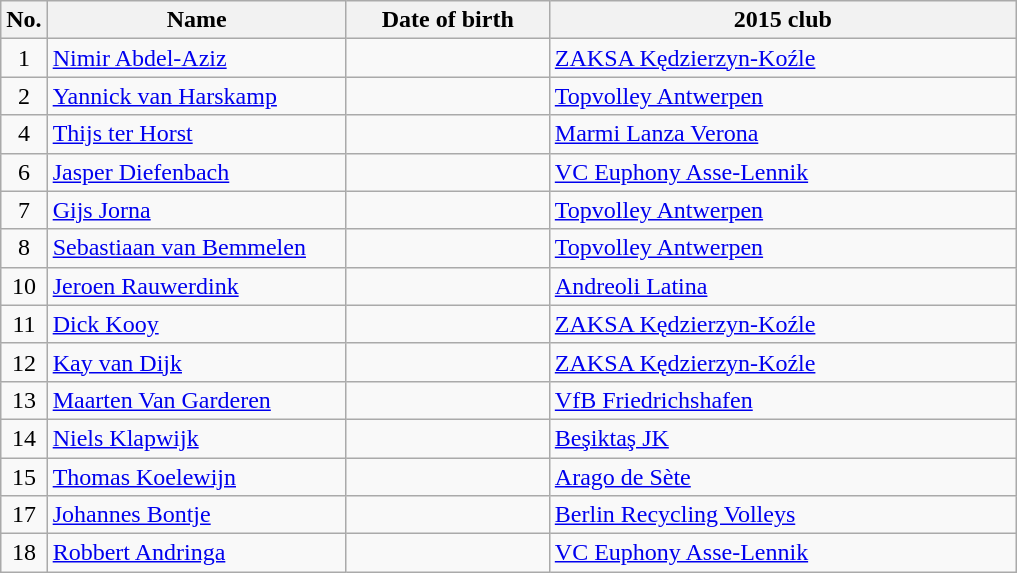<table class="wikitable sortable" style="font-size:100%; text-align:left;">
<tr>
<th>No.</th>
<th style="width:12em">Name</th>
<th style="width:8em">Date of birth</th>
<th style="width:19em">2015 club</th>
</tr>
<tr>
<td align=center>1</td>
<td><a href='#'>Nimir Abdel-Aziz</a></td>
<td align=right></td>
<td> <a href='#'>ZAKSA Kędzierzyn-Koźle</a></td>
</tr>
<tr>
<td align=center>2</td>
<td><a href='#'>Yannick van Harskamp</a></td>
<td align=right></td>
<td> <a href='#'>Topvolley Antwerpen</a></td>
</tr>
<tr>
<td align=center>4</td>
<td><a href='#'>Thijs ter Horst</a></td>
<td align=right></td>
<td> <a href='#'>Marmi Lanza Verona</a></td>
</tr>
<tr>
<td align=center>6</td>
<td><a href='#'>Jasper Diefenbach</a></td>
<td align=right></td>
<td> <a href='#'>VC Euphony Asse-Lennik</a></td>
</tr>
<tr>
<td align=center>7</td>
<td><a href='#'>Gijs Jorna</a></td>
<td align=right></td>
<td> <a href='#'>Topvolley Antwerpen</a></td>
</tr>
<tr>
<td align=center>8</td>
<td><a href='#'>Sebastiaan van Bemmelen</a></td>
<td align=right></td>
<td> <a href='#'>Topvolley Antwerpen</a></td>
</tr>
<tr>
<td align=center>10</td>
<td><a href='#'>Jeroen Rauwerdink</a></td>
<td align=right></td>
<td> <a href='#'>Andreoli Latina</a></td>
</tr>
<tr>
<td align=center>11</td>
<td><a href='#'>Dick Kooy</a></td>
<td align=right></td>
<td> <a href='#'>ZAKSA Kędzierzyn-Koźle</a></td>
</tr>
<tr>
<td align=center>12</td>
<td><a href='#'>Kay van Dijk</a></td>
<td align=right></td>
<td> <a href='#'>ZAKSA Kędzierzyn-Koźle</a></td>
</tr>
<tr>
<td align=center>13</td>
<td><a href='#'>Maarten Van Garderen</a></td>
<td align=right></td>
<td> <a href='#'>VfB Friedrichshafen</a></td>
</tr>
<tr>
<td align=center>14</td>
<td><a href='#'>Niels Klapwijk</a></td>
<td align=right></td>
<td> <a href='#'>Beşiktaş JK</a></td>
</tr>
<tr>
<td align=center>15</td>
<td><a href='#'>Thomas Koelewijn</a></td>
<td align=right></td>
<td> <a href='#'>Arago de Sète</a></td>
</tr>
<tr>
<td align=center>17</td>
<td><a href='#'>Johannes Bontje</a></td>
<td align=right></td>
<td> <a href='#'>Berlin Recycling Volleys</a></td>
</tr>
<tr>
<td align=center>18</td>
<td><a href='#'>Robbert Andringa</a></td>
<td align=right></td>
<td> <a href='#'>VC Euphony Asse-Lennik</a></td>
</tr>
</table>
